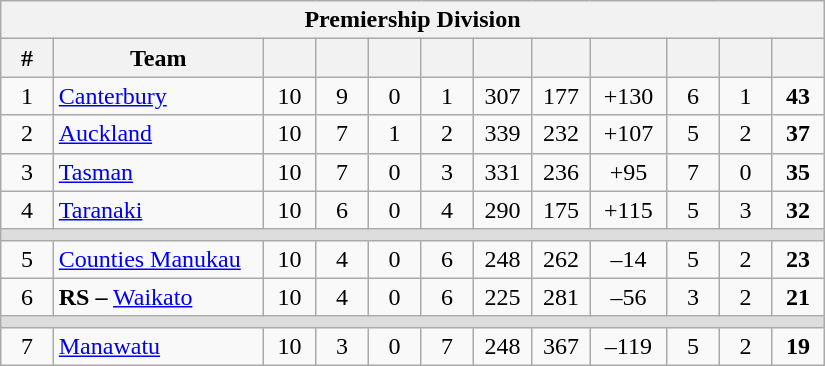<table class="wikitable" width="550px" style="text-align:center">
<tr>
<th colspan="12">Premiership Division</th>
</tr>
<tr>
<th style="width:5%">#</th>
<th style="width:20%">Team</th>
<th style="width:5%"></th>
<th style="width:5%"></th>
<th style="width:5%"></th>
<th style="width:5%"></th>
<th style="width:5%"></th>
<th style="width:5%"></th>
<th style="width:7%"></th>
<th style="width:5%"></th>
<th style="width:5%"></th>
<th style="width:5%"></th>
</tr>
<tr>
<td>1</td>
<td style="text-align:left"><a href='#'>Canterbury</a></td>
<td>10</td>
<td>9</td>
<td>0</td>
<td>1</td>
<td>307</td>
<td>177</td>
<td>+130</td>
<td>6</td>
<td>1</td>
<td><strong>43</strong></td>
</tr>
<tr>
<td>2</td>
<td style="text-align:left"><a href='#'>Auckland</a></td>
<td>10</td>
<td>7</td>
<td>1</td>
<td>2</td>
<td>339</td>
<td>232</td>
<td>+107</td>
<td>5</td>
<td>2</td>
<td><strong>37</strong></td>
</tr>
<tr>
<td>3</td>
<td style="text-align:left"><a href='#'>Tasman</a></td>
<td>10</td>
<td>7</td>
<td>0</td>
<td>3</td>
<td>331</td>
<td>236</td>
<td>+95</td>
<td>7</td>
<td>0</td>
<td><strong>35</strong></td>
</tr>
<tr>
<td>4</td>
<td style="text-align:left"><a href='#'>Taranaki</a></td>
<td>10</td>
<td>6</td>
<td>0</td>
<td>4</td>
<td>290</td>
<td>175</td>
<td>+115</td>
<td>5</td>
<td>3</td>
<td><strong>32</strong></td>
</tr>
<tr>
<td colspan=12 style="background-color:#DDDDDD"></td>
</tr>
<tr>
<td>5</td>
<td style="text-align:left"><a href='#'>Counties Manukau</a></td>
<td>10</td>
<td>4</td>
<td>0</td>
<td>6</td>
<td>248</td>
<td>262</td>
<td>–14</td>
<td>5</td>
<td>2</td>
<td><strong>23</strong></td>
</tr>
<tr>
<td>6</td>
<td style="text-align:left"><strong>RS –</strong> <a href='#'>Waikato</a></td>
<td>10</td>
<td>4</td>
<td>0</td>
<td>6</td>
<td>225</td>
<td>281</td>
<td>–56</td>
<td>3</td>
<td>2</td>
<td><strong>21</strong></td>
</tr>
<tr>
<td colspan=12 style="background-color:#DDDDDD"></td>
</tr>
<tr>
<td>7</td>
<td style="text-align:left"><a href='#'>Manawatu</a></td>
<td>10</td>
<td>3</td>
<td>0</td>
<td>7</td>
<td>248</td>
<td>367</td>
<td>–119</td>
<td>5</td>
<td>2</td>
<td><strong>19</strong></td>
</tr>
</table>
